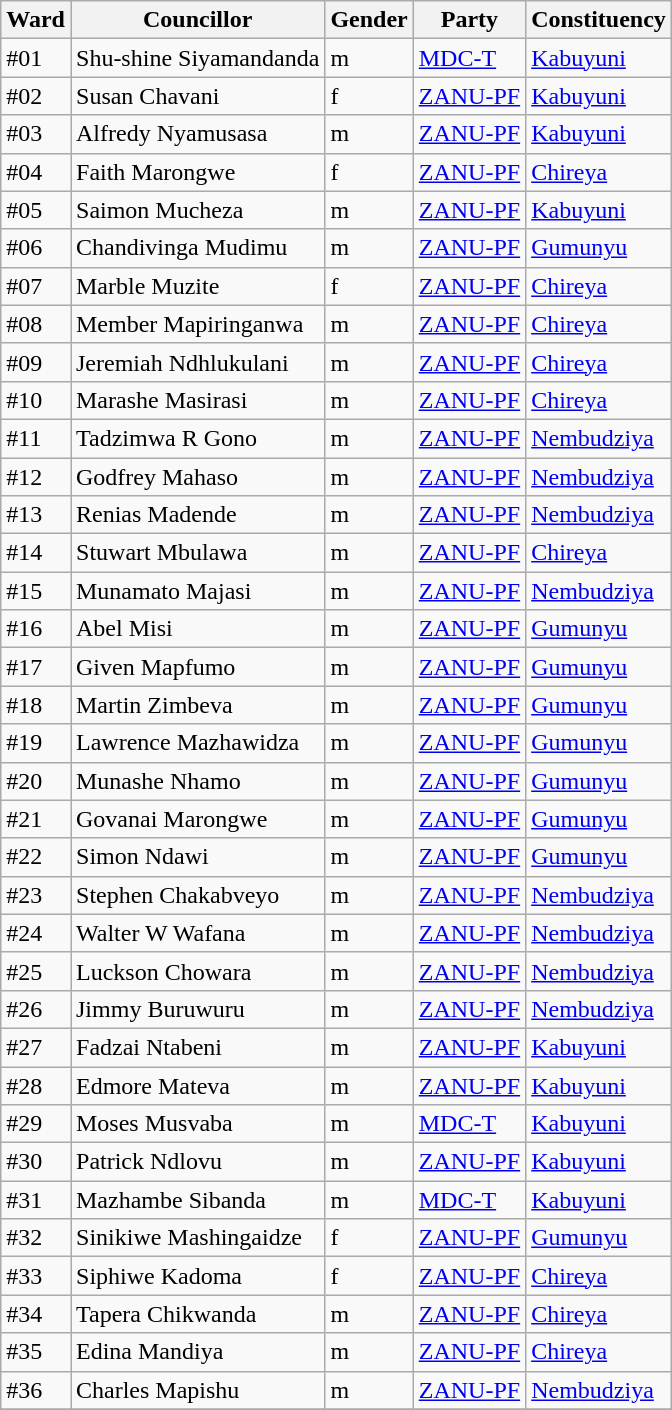<table class="wikitable sortable" style="font-size: 100%;">
<tr>
<th>Ward</th>
<th>Councillor</th>
<th>Gender</th>
<th>Party</th>
<th>Constituency</th>
</tr>
<tr>
<td>#01</td>
<td>Shu-shine Siyamandanda</td>
<td>m</td>
<td><a href='#'>MDC-T</a></td>
<td><a href='#'>Kabuyuni</a></td>
</tr>
<tr>
<td>#02</td>
<td>Susan Chavani</td>
<td>f</td>
<td><a href='#'>ZANU-PF</a></td>
<td><a href='#'>Kabuyuni</a></td>
</tr>
<tr>
<td>#03</td>
<td>Alfredy Nyamusasa</td>
<td>m</td>
<td><a href='#'>ZANU-PF</a></td>
<td><a href='#'>Kabuyuni</a></td>
</tr>
<tr>
<td>#04</td>
<td>Faith Marongwe</td>
<td>f</td>
<td><a href='#'>ZANU-PF</a></td>
<td><a href='#'>Chireya</a></td>
</tr>
<tr>
<td>#05</td>
<td>Saimon Mucheza</td>
<td>m</td>
<td><a href='#'>ZANU-PF</a></td>
<td><a href='#'>Kabuyuni</a></td>
</tr>
<tr>
<td>#06</td>
<td>Chandivinga Mudimu</td>
<td>m</td>
<td><a href='#'>ZANU-PF</a></td>
<td><a href='#'>Gumunyu</a></td>
</tr>
<tr>
<td>#07</td>
<td>Marble Muzite</td>
<td>f</td>
<td><a href='#'>ZANU-PF</a></td>
<td><a href='#'>Chireya</a></td>
</tr>
<tr>
<td>#08</td>
<td>Member Mapiringanwa</td>
<td>m</td>
<td><a href='#'>ZANU-PF</a></td>
<td><a href='#'>Chireya</a></td>
</tr>
<tr>
<td>#09</td>
<td>Jeremiah Ndhlukulani</td>
<td>m</td>
<td><a href='#'>ZANU-PF</a></td>
<td><a href='#'>Chireya</a></td>
</tr>
<tr>
<td>#10</td>
<td>Marashe Masirasi</td>
<td>m</td>
<td><a href='#'>ZANU-PF</a></td>
<td><a href='#'>Chireya</a></td>
</tr>
<tr>
<td>#11</td>
<td>Tadzimwa R Gono</td>
<td>m</td>
<td><a href='#'>ZANU-PF</a></td>
<td><a href='#'>Nembudziya</a></td>
</tr>
<tr>
<td>#12</td>
<td>Godfrey Mahaso</td>
<td>m</td>
<td><a href='#'>ZANU-PF</a></td>
<td><a href='#'>Nembudziya</a></td>
</tr>
<tr>
<td>#13</td>
<td>Renias Madende</td>
<td>m</td>
<td><a href='#'>ZANU-PF</a></td>
<td><a href='#'>Nembudziya</a></td>
</tr>
<tr>
<td>#14</td>
<td>Stuwart Mbulawa</td>
<td>m</td>
<td><a href='#'>ZANU-PF</a></td>
<td><a href='#'>Chireya</a></td>
</tr>
<tr>
<td>#15</td>
<td>Munamato Majasi</td>
<td>m</td>
<td><a href='#'>ZANU-PF</a></td>
<td><a href='#'>Nembudziya</a></td>
</tr>
<tr>
<td>#16</td>
<td>Abel Misi</td>
<td>m</td>
<td><a href='#'>ZANU-PF</a></td>
<td><a href='#'>Gumunyu</a></td>
</tr>
<tr>
<td>#17</td>
<td>Given Mapfumo</td>
<td>m</td>
<td><a href='#'>ZANU-PF</a></td>
<td><a href='#'>Gumunyu</a></td>
</tr>
<tr>
<td>#18</td>
<td>Martin Zimbeva</td>
<td>m</td>
<td><a href='#'>ZANU-PF</a></td>
<td><a href='#'>Gumunyu</a></td>
</tr>
<tr>
<td>#19</td>
<td>Lawrence Mazhawidza</td>
<td>m</td>
<td><a href='#'>ZANU-PF</a></td>
<td><a href='#'>Gumunyu</a></td>
</tr>
<tr>
<td>#20</td>
<td>Munashe Nhamo</td>
<td>m</td>
<td><a href='#'>ZANU-PF</a></td>
<td><a href='#'>Gumunyu</a></td>
</tr>
<tr>
<td>#21</td>
<td>Govanai Marongwe</td>
<td>m</td>
<td><a href='#'>ZANU-PF</a></td>
<td><a href='#'>Gumunyu</a></td>
</tr>
<tr>
<td>#22</td>
<td>Simon Ndawi</td>
<td>m</td>
<td><a href='#'>ZANU-PF</a></td>
<td><a href='#'>Gumunyu</a></td>
</tr>
<tr>
<td>#23</td>
<td>Stephen Chakabveyo</td>
<td>m</td>
<td><a href='#'>ZANU-PF</a></td>
<td><a href='#'>Nembudziya</a></td>
</tr>
<tr>
<td>#24</td>
<td>Walter W Wafana</td>
<td>m</td>
<td><a href='#'>ZANU-PF</a></td>
<td><a href='#'>Nembudziya</a></td>
</tr>
<tr>
<td>#25</td>
<td>Luckson Chowara</td>
<td>m</td>
<td><a href='#'>ZANU-PF</a></td>
<td><a href='#'>Nembudziya</a></td>
</tr>
<tr>
<td>#26</td>
<td>Jimmy Buruwuru</td>
<td>m</td>
<td><a href='#'>ZANU-PF</a></td>
<td><a href='#'>Nembudziya</a></td>
</tr>
<tr>
<td>#27</td>
<td>Fadzai Ntabeni</td>
<td>m</td>
<td><a href='#'>ZANU-PF</a></td>
<td><a href='#'>Kabuyuni</a></td>
</tr>
<tr>
<td>#28</td>
<td>Edmore Mateva</td>
<td>m</td>
<td><a href='#'>ZANU-PF</a></td>
<td><a href='#'>Kabuyuni</a></td>
</tr>
<tr>
<td>#29</td>
<td>Moses Musvaba</td>
<td>m</td>
<td><a href='#'>MDC-T</a></td>
<td><a href='#'>Kabuyuni</a></td>
</tr>
<tr>
<td>#30</td>
<td>Patrick Ndlovu</td>
<td>m</td>
<td><a href='#'>ZANU-PF</a></td>
<td><a href='#'>Kabuyuni</a></td>
</tr>
<tr>
<td>#31</td>
<td>Mazhambe Sibanda</td>
<td>m</td>
<td><a href='#'>MDC-T</a></td>
<td><a href='#'>Kabuyuni</a></td>
</tr>
<tr>
<td>#32</td>
<td>Sinikiwe Mashingaidze</td>
<td>f</td>
<td><a href='#'>ZANU-PF</a></td>
<td><a href='#'>Gumunyu</a></td>
</tr>
<tr>
<td>#33</td>
<td>Siphiwe Kadoma</td>
<td>f</td>
<td><a href='#'>ZANU-PF</a></td>
<td><a href='#'>Chireya</a></td>
</tr>
<tr>
<td>#34</td>
<td>Tapera Chikwanda</td>
<td>m</td>
<td><a href='#'>ZANU-PF</a></td>
<td><a href='#'>Chireya</a></td>
</tr>
<tr>
<td>#35</td>
<td>Edina Mandiya</td>
<td>m</td>
<td><a href='#'>ZANU-PF</a></td>
<td><a href='#'>Chireya</a></td>
</tr>
<tr>
<td>#36</td>
<td>Charles Mapishu</td>
<td>m</td>
<td><a href='#'>ZANU-PF</a></td>
<td><a href='#'>Nembudziya</a></td>
</tr>
<tr>
</tr>
</table>
